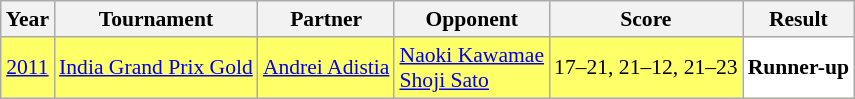<table class="sortable wikitable" style="font-size: 90%;">
<tr>
<th>Year</th>
<th>Tournament</th>
<th>Partner</th>
<th>Opponent</th>
<th>Score</th>
<th>Result</th>
</tr>
<tr style="background:#FFFF67">
<td align="center"><a href='#'>2011</a></td>
<td align="left"><a href='#'>India Grand Prix Gold</a></td>
<td align="left"> <a href='#'>Andrei Adistia</a></td>
<td align="left"> <a href='#'>Naoki Kawamae</a> <br>  <a href='#'>Shoji Sato</a></td>
<td align="left">17–21, 21–12, 21–23</td>
<td style="text-align:left; background:white"> <strong>Runner-up</strong></td>
</tr>
</table>
